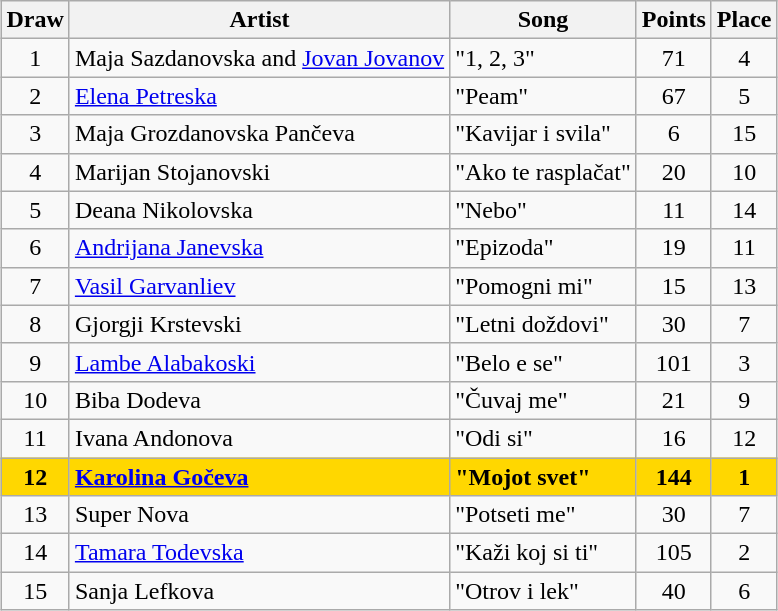<table class="sortable wikitable" style="margin: 1em auto 1em auto; text-align:center">
<tr>
<th>Draw</th>
<th>Artist</th>
<th>Song</th>
<th>Points</th>
<th>Place</th>
</tr>
<tr>
<td>1</td>
<td align="left">Maja Sazdanovska and <a href='#'>Jovan Jovanov</a></td>
<td align="left">"1, 2, 3"</td>
<td>71</td>
<td>4</td>
</tr>
<tr>
<td>2</td>
<td align="left"><a href='#'>Elena Petreska</a></td>
<td align="left">"Peam"</td>
<td>67</td>
<td>5</td>
</tr>
<tr>
<td>3</td>
<td align="left">Maja Grozdanovska Pančeva</td>
<td align="left">"Kavijar i svila"</td>
<td>6</td>
<td>15</td>
</tr>
<tr>
<td>4</td>
<td align="left">Marijan Stojanovski</td>
<td align="left">"Ako te rasplačat"</td>
<td>20</td>
<td>10</td>
</tr>
<tr>
<td>5</td>
<td align="left">Deana Nikolovska</td>
<td align="left">"Nebo"</td>
<td>11</td>
<td>14</td>
</tr>
<tr>
<td>6</td>
<td align="left"><a href='#'>Andrijana Janevska</a></td>
<td align="left">"Epizoda"</td>
<td>19</td>
<td>11</td>
</tr>
<tr>
<td>7</td>
<td align="left"><a href='#'>Vasil Garvanliev</a></td>
<td align="left">"Pomogni mi"</td>
<td>15</td>
<td>13</td>
</tr>
<tr>
<td>8</td>
<td align="left">Gjorgji Krstevski</td>
<td align="left">"Letni doždovi"</td>
<td>30</td>
<td>7</td>
</tr>
<tr>
<td>9</td>
<td align="left"><a href='#'>Lambe Alabakoski</a></td>
<td align="left">"Belo e se"</td>
<td>101</td>
<td>3</td>
</tr>
<tr>
<td>10</td>
<td align="left">Biba Dodeva</td>
<td align="left">"Čuvaj me"</td>
<td>21</td>
<td>9</td>
</tr>
<tr>
<td>11</td>
<td align="left">Ivana Andonova</td>
<td align="left">"Odi si"</td>
<td>16</td>
<td>12</td>
</tr>
<tr style="font-weight:bold; background:gold;">
<td>12</td>
<td align="left"><a href='#'>Karolina Gočeva</a></td>
<td align="left">"Mojot svet"</td>
<td>144</td>
<td>1</td>
</tr>
<tr>
<td>13</td>
<td align="left">Super Nova</td>
<td align="left">"Potseti me"</td>
<td>30</td>
<td>7</td>
</tr>
<tr>
<td>14</td>
<td align="left"><a href='#'>Tamara Todevska</a></td>
<td align="left">"Kaži koj si ti"</td>
<td>105</td>
<td>2</td>
</tr>
<tr>
<td>15</td>
<td align="left">Sanja Lefkova</td>
<td align="left">"Otrov i lek"</td>
<td>40</td>
<td>6</td>
</tr>
</table>
